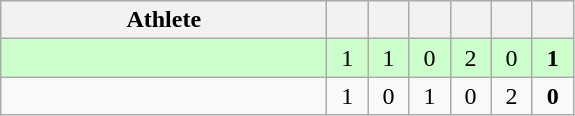<table class=wikitable style="text-align:center">
<tr>
<th width=210>Athlete</th>
<th width=20></th>
<th width=20></th>
<th width=20></th>
<th width=20></th>
<th width=20></th>
<th width=20></th>
</tr>
<tr bgcolor=ccffcc>
<td style="text-align:left"></td>
<td>1</td>
<td>1</td>
<td>0</td>
<td>2</td>
<td>0</td>
<td><strong>1</strong></td>
</tr>
<tr>
<td style="text-align:left"></td>
<td>1</td>
<td>0</td>
<td>1</td>
<td>0</td>
<td>2</td>
<td><strong>0</strong></td>
</tr>
</table>
